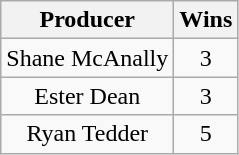<table class="wikitable plainrowheaders" style="text-align:center">
<tr>
<th style="row">Producer</th>
<th style="row">Wins</th>
</tr>
<tr>
<td>Shane McAnally</td>
<td>3</td>
</tr>
<tr>
<td>Ester Dean</td>
<td>3</td>
</tr>
<tr>
<td>Ryan Tedder</td>
<td>5</td>
</tr>
</table>
